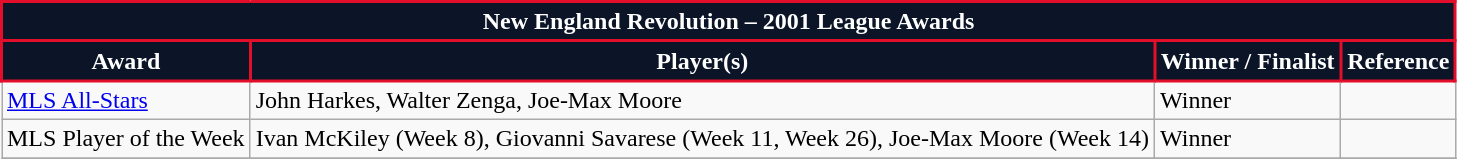<table class="wikitable">
<tr>
<th colspan="4" style="background:#0c1527; color:#fff; border:2px solid #e20e2a; text-align: center; font-weight:bold;">New England Revolution – 2001 League Awards</th>
</tr>
<tr>
<th style="background:#0c1527; color:#fff; border:2px solid #e20e2a;" scope="col">Award</th>
<th style="background:#0c1527; color:#fff; border:2px solid #e20e2a;" scope="col">Player(s)</th>
<th style="background:#0c1527; color:#fff; border:2px solid #e20e2a;" scope="col">Winner / Finalist</th>
<th style="background:#0c1527; color:#fff; border:2px solid #e20e2a;" scope="col">Reference</th>
</tr>
<tr>
<td><a href='#'>MLS All-Stars</a></td>
<td>John Harkes, Walter Zenga, Joe-Max Moore</td>
<td>Winner</td>
<td></td>
</tr>
<tr>
<td>MLS Player of the Week</td>
<td>Ivan McKiley (Week 8), Giovanni Savarese (Week 11, Week 26), Joe-Max Moore (Week 14)</td>
<td>Winner</td>
<td></td>
</tr>
<tr>
</tr>
</table>
